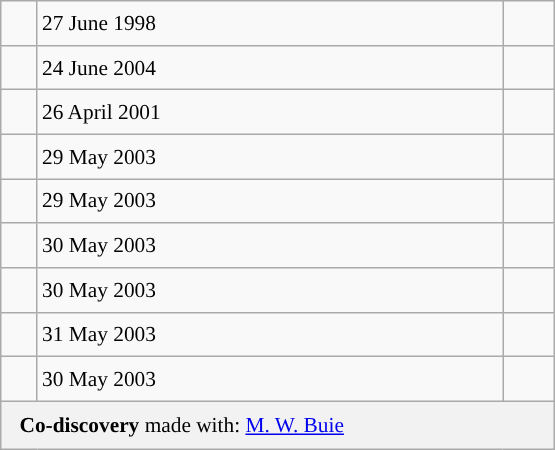<table class="wikitable" style="font-size: 89%; float: left; width: 26em; margin-right: 1em; height: 300px;">
<tr>
<td></td>
<td>27 June 1998</td>
<td></td>
</tr>
<tr>
<td></td>
<td>24 June 2004</td>
<td></td>
</tr>
<tr>
<td></td>
<td>26 April 2001</td>
<td> </td>
</tr>
<tr>
<td></td>
<td>29 May 2003</td>
<td> </td>
</tr>
<tr>
<td></td>
<td>29 May 2003</td>
<td> </td>
</tr>
<tr>
<td></td>
<td>30 May 2003</td>
<td> </td>
</tr>
<tr>
<td></td>
<td>30 May 2003</td>
<td> </td>
</tr>
<tr>
<td></td>
<td>31 May 2003</td>
<td> </td>
</tr>
<tr>
<td></td>
<td>30 May 2003</td>
<td> </td>
</tr>
<tr>
<th colspan=3 style="font-weight: normal; text-align: left; padding: 4px 12px;"><strong>Co-discovery</strong> made with:  <a href='#'>M. W. Buie</a></th>
</tr>
</table>
